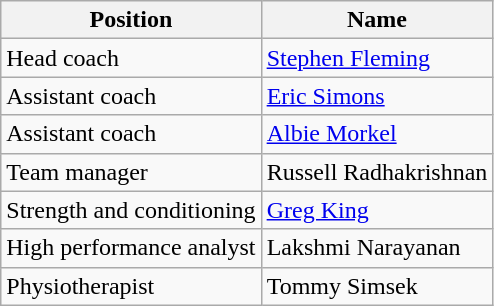<table class="wikitable">
<tr>
<th scope="col">Position</th>
<th scope="col">Name</th>
</tr>
<tr>
<td scope="row">Head coach</td>
<td> <a href='#'>Stephen Fleming</a></td>
</tr>
<tr>
<td scope="row">Assistant coach</td>
<td> <a href='#'>Eric Simons</a></td>
</tr>
<tr>
<td scope="row">Assistant coach</td>
<td> <a href='#'>Albie Morkel</a></td>
</tr>
<tr>
<td scope="row">Team manager</td>
<td> Russell Radhakrishnan</td>
</tr>
<tr>
<td scope="row">Strength and conditioning</td>
<td> <a href='#'>Greg King</a></td>
</tr>
<tr>
<td scope="row">High performance analyst</td>
<td> Lakshmi Narayanan</td>
</tr>
<tr>
<td scope="row">Physiotherapist</td>
<td> Tommy Simsek</td>
</tr>
</table>
